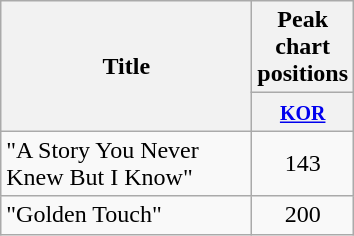<table class="wikitable" style="text-align:center;">
<tr>
<th rowspan=2 style="width:10em;">Title</th>
<th colspan=1>Peak chart positions</th>
</tr>
<tr>
<th width="40"><small><a href='#'>KOR</a></small><br></th>
</tr>
<tr>
<td align="left">"A Story You Never Knew But I Know"</td>
<td>143</td>
</tr>
<tr>
<td align="left">"Golden Touch"</td>
<td>200</td>
</tr>
</table>
